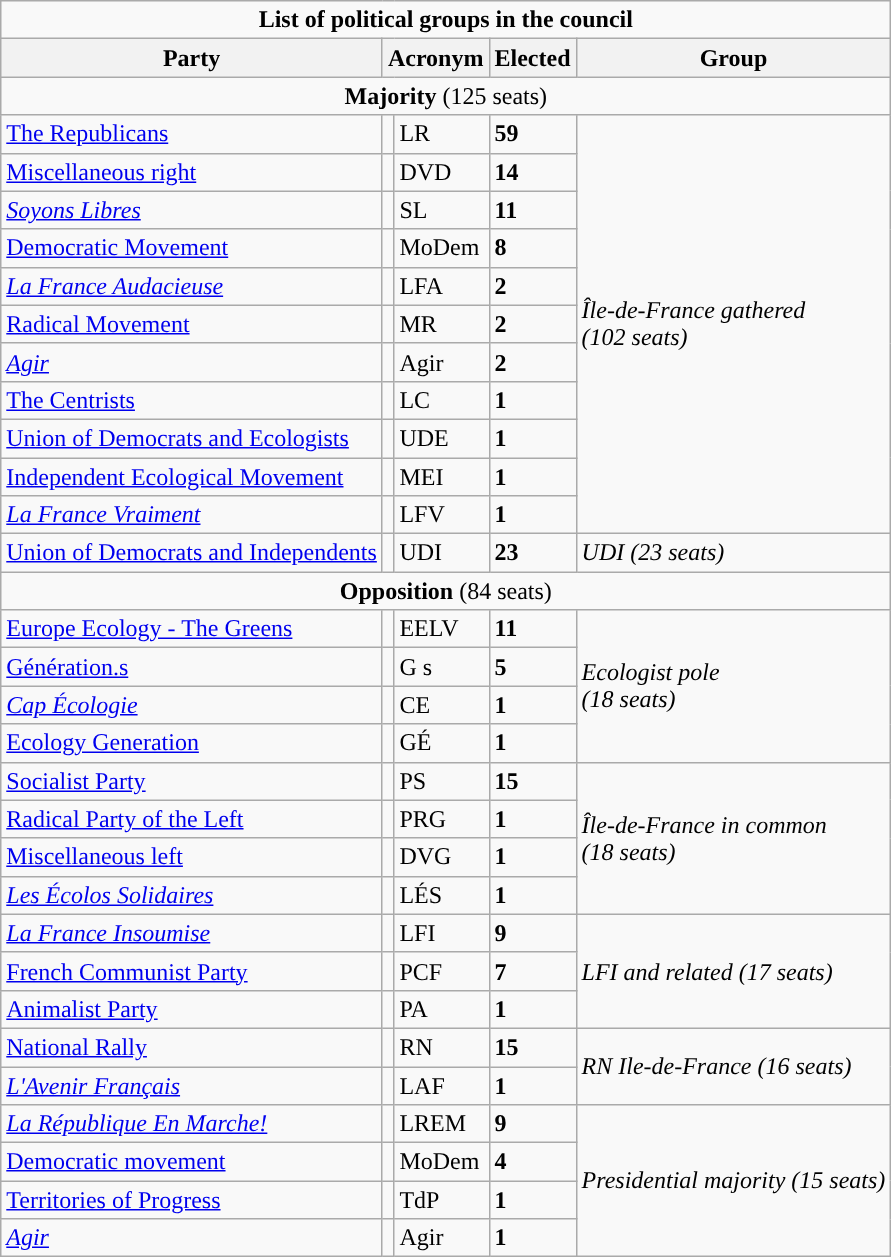<table class="wikitable">
<tr>
<td colspan="5" align="center"><strong>List of political groups in the council</strong></td>
</tr>
<tr>
<th>Party</th>
<th colspan="2">Acronym</th>
<th>Elected</th>
<th>Group</th>
</tr>
<tr>
<td colspan="5" align="center"><strong>Majority</strong> (125 seats)</td>
</tr>
<tr>
<td><a href='#'>The Republicans</a></td>
<td style="background-color: "></td>
<td>LR</td>
<td><strong>59</strong></td>
<td rowspan="11"><em>Île-de-France gathered</em><br><em>(102 seats)</em></td>
</tr>
<tr>
<td><a href='#'>Miscellaneous right</a></td>
<td style="background-color: "></td>
<td>DVD</td>
<td><strong>14</strong></td>
</tr>
<tr>
<td><em><a href='#'><span>Soyons Libres</span></a></em></td>
<td style="background-color: "></td>
<td>SL</td>
<td><strong>11</strong></td>
</tr>
<tr>
<td><a href='#'>Democratic Movement</a></td>
<td style="background-color: "></td>
<td>MoDem</td>
<td><strong>8</strong></td>
</tr>
<tr>
<td><em><a href='#'><span>La France Audacieuse</span></a></em></td>
<td style="background-color: "></td>
<td>LFA</td>
<td><strong>2</strong></td>
</tr>
<tr>
<td><a href='#'>Radical Movement</a></td>
<td style="background-color: "></td>
<td>MR</td>
<td><strong>2</strong></td>
</tr>
<tr>
<td><a href='#'><em><span>Agir</span></em></a></td>
<td style="background-color: "></td>
<td>Agir</td>
<td><strong>2</strong></td>
</tr>
<tr>
<td><a href='#'>The Centrists</a></td>
<td style="background-color: "></td>
<td>LC</td>
<td><strong>1</strong></td>
</tr>
<tr>
<td><a href='#'>Union of Democrats and Ecologists</a></td>
<td style="background-color: "></td>
<td>UDE</td>
<td><strong>1</strong></td>
</tr>
<tr>
<td><a href='#'>Independent Ecological Movement</a></td>
<td style="background-color: "></td>
<td>MEI</td>
<td><strong>1</strong></td>
</tr>
<tr>
<td><em><a href='#'><span>La France Vraiment</span></a></em></td>
<td style="background-color: "></td>
<td>LFV</td>
<td><strong>1</strong></td>
</tr>
<tr>
<td><a href='#'>Union of Democrats and Independents</a></td>
<td style="background-color: "></td>
<td>UDI</td>
<td><strong>23</strong></td>
<td><em>UDI (23 seats)</em></td>
</tr>
<tr>
<td colspan="5" align="center"><strong>Opposition</strong> (84 seats)</td>
</tr>
<tr>
<td><a href='#'>Europe Ecology - The Greens</a></td>
<td style="background-color: "></td>
<td>EELV</td>
<td><strong>11</strong></td>
<td rowspan="4"><em>Ecologist pole</em><br><em>(18 seats)</em></td>
</tr>
<tr>
<td><a href='#'><span>Génération.s</span></a></td>
<td style="background-color: "></td>
<td>G s</td>
<td><strong>5</strong></td>
</tr>
<tr>
<td><em><a href='#'><span>Cap Écologie</span></a></em></td>
<td style="background-color: "></td>
<td>CE</td>
<td><strong>1</strong></td>
</tr>
<tr>
<td><a href='#'>Ecology Generation</a></td>
<td style="background-color: "></td>
<td>GÉ</td>
<td><strong>1</strong></td>
</tr>
<tr>
<td><a href='#'>Socialist Party</a></td>
<td style="background-color: "></td>
<td>PS</td>
<td><strong>15</strong></td>
<td rowspan="4"><em>Île-de-France in common</em><br><em>(18 seats)</em></td>
</tr>
<tr>
<td><a href='#'>Radical Party of the Left</a></td>
<td style="background-color: "></td>
<td>PRG</td>
<td><strong>1</strong></td>
</tr>
<tr>
<td><a href='#'>Miscellaneous left</a></td>
<td style="background-color: "></td>
<td>DVG</td>
<td><strong>1</strong></td>
</tr>
<tr>
<td><em><a href='#'><span>Les Écolos Solidaires</span></a></em></td>
<td style="background-color: "></td>
<td>LÉS</td>
<td><strong>1</strong></td>
</tr>
<tr>
<td><em><a href='#'><span>La France Insoumise</span></a></em></td>
<td style="background-color: "></td>
<td>LFI</td>
<td><strong>9</strong></td>
<td rowspan="3"><em>LFI and related (17 seats)</em></td>
</tr>
<tr>
<td><a href='#'>French Communist Party</a></td>
<td style="background-color: "></td>
<td>PCF</td>
<td><strong>7</strong></td>
</tr>
<tr>
<td><a href='#'>Animalist Party</a></td>
<td style="background-color: "></td>
<td>PA</td>
<td><strong>1</strong></td>
</tr>
<tr>
<td><a href='#'>National Rally</a></td>
<td style="background-color: "></td>
<td>RN</td>
<td><strong>15</strong></td>
<td rowspan="2"><em>RN Ile-de-France (16 seats)</em></td>
</tr>
<tr>
<td><em><a href='#'><span>L'Avenir Français</span></a></em></td>
<td style="background-color: "></td>
<td>LAF</td>
<td><strong>1</strong></td>
</tr>
<tr>
<td><em><a href='#'><span>La République En Marche!</span></a></em></td>
<td style="background-color: "></td>
<td>LREM</td>
<td><strong>9</strong></td>
<td rowspan="4"><em>Presidential majority (15 seats)</em></td>
</tr>
<tr>
<td><a href='#'>Democratic movement</a></td>
<td style="background-color: "></td>
<td>MoDem</td>
<td><strong>4</strong></td>
</tr>
<tr>
<td><a href='#'>Territories of Progress</a></td>
<td style="background-color: "></td>
<td>TdP</td>
<td><strong>1</strong></td>
</tr>
<tr>
<td><em><a href='#'>Agir</a></em></td>
<td style="background-color: "></td>
<td>Agir</td>
<td><strong>1</strong></td>
</tr>
</table>
